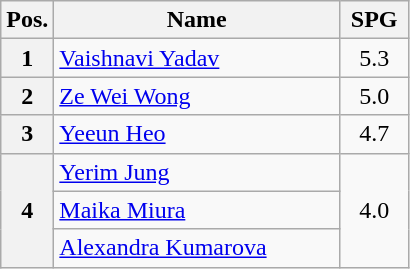<table class=wikitable style="text-align:center;">
<tr>
<th width="13%">Pos.</th>
<th width="70%">Name</th>
<th width="17%">SPG</th>
</tr>
<tr>
<th>1</th>
<td align=left> <a href='#'>Vaishnavi Yadav</a></td>
<td>5.3</td>
</tr>
<tr>
<th>2</th>
<td align=left> <a href='#'>Ze Wei Wong</a></td>
<td>5.0</td>
</tr>
<tr>
<th>3</th>
<td align=left> <a href='#'>Yeeun Heo</a></td>
<td>4.7</td>
</tr>
<tr>
<th rowspan=3>4</th>
<td align=left> <a href='#'>Yerim Jung</a></td>
<td rowspan=3>4.0</td>
</tr>
<tr>
<td align=left> <a href='#'>Maika Miura</a></td>
</tr>
<tr>
<td align=left> <a href='#'>Alexandra Kumarova</a></td>
</tr>
</table>
